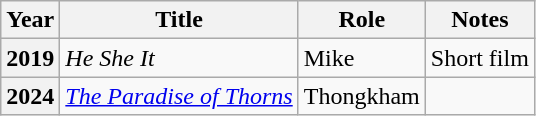<table class="wikitable sortable plainrowheaders">
<tr>
<th scope="col">Year</th>
<th scope="col">Title</th>
<th scope="col">Role</th>
<th scope="col">Notes</th>
</tr>
<tr>
<th scope="row">2019</th>
<td><em>He She It</em></td>
<td>Mike</td>
<td>Short film</td>
</tr>
<tr>
<th scope="row">2024</th>
<td><em><a href='#'>The Paradise of Thorns</a></em></td>
<td>Thongkham</td>
<td></td>
</tr>
</table>
